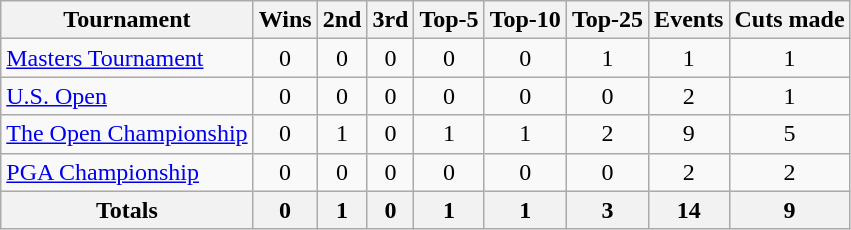<table class=wikitable style=text-align:center>
<tr>
<th>Tournament</th>
<th>Wins</th>
<th>2nd</th>
<th>3rd</th>
<th>Top-5</th>
<th>Top-10</th>
<th>Top-25</th>
<th>Events</th>
<th>Cuts made</th>
</tr>
<tr>
<td align=left><a href='#'>Masters Tournament</a></td>
<td>0</td>
<td>0</td>
<td>0</td>
<td>0</td>
<td>0</td>
<td>1</td>
<td>1</td>
<td>1</td>
</tr>
<tr>
<td align=left><a href='#'>U.S. Open</a></td>
<td>0</td>
<td>0</td>
<td>0</td>
<td>0</td>
<td>0</td>
<td>0</td>
<td>2</td>
<td>1</td>
</tr>
<tr>
<td align=left><a href='#'>The Open Championship</a></td>
<td>0</td>
<td>1</td>
<td>0</td>
<td>1</td>
<td>1</td>
<td>2</td>
<td>9</td>
<td>5</td>
</tr>
<tr>
<td align=left><a href='#'>PGA Championship</a></td>
<td>0</td>
<td>0</td>
<td>0</td>
<td>0</td>
<td>0</td>
<td>0</td>
<td>2</td>
<td>2</td>
</tr>
<tr>
<th>Totals</th>
<th>0</th>
<th>1</th>
<th>0</th>
<th>1</th>
<th>1</th>
<th>3</th>
<th>14</th>
<th>9</th>
</tr>
</table>
